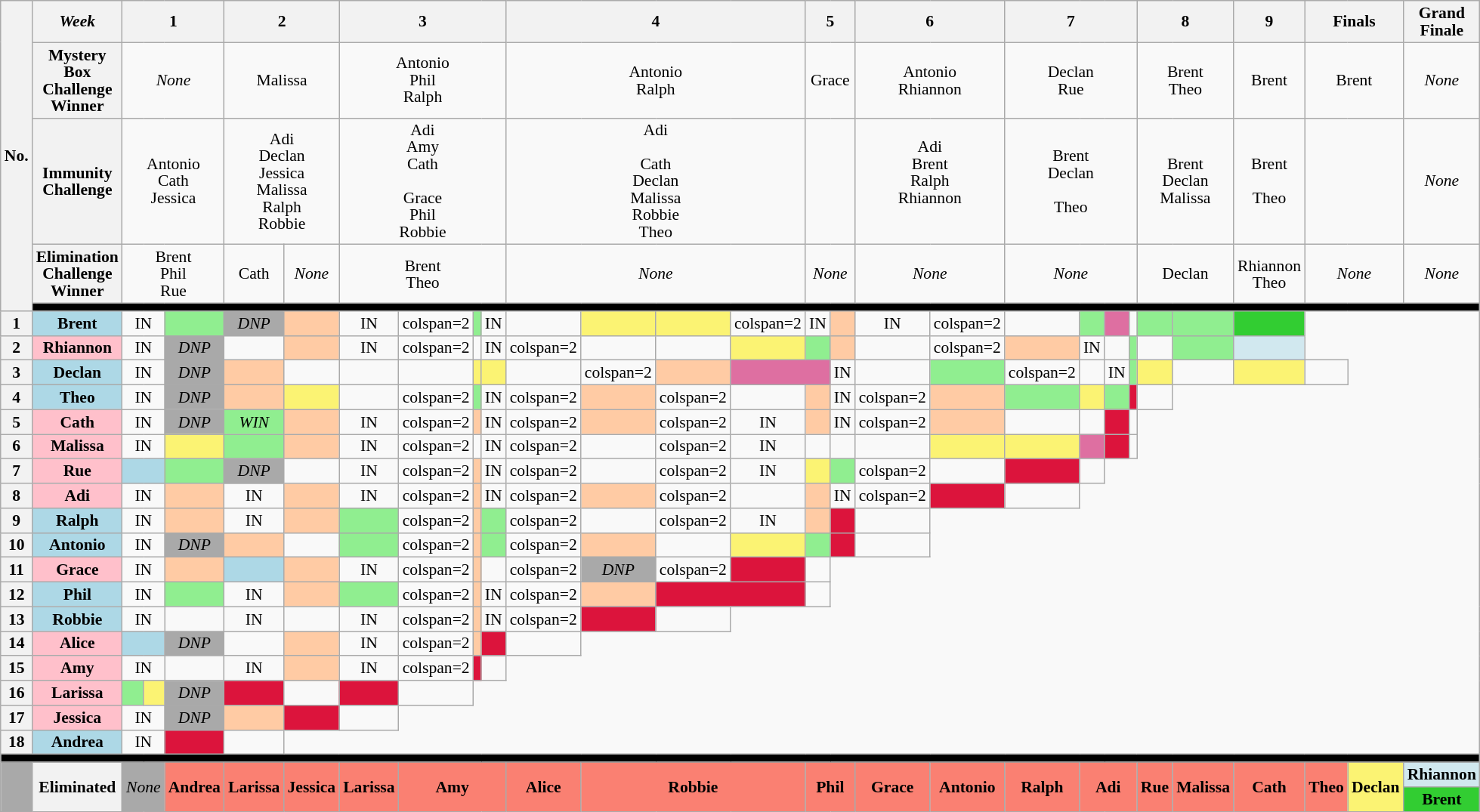<table class="wikitable" style="text-align:center; width:120px; font-size:90%; line-height:15px">
<tr>
<th rowspan=5>No.</th>
<th><em>Week</em></th>
<th colspan=3>1</th>
<th colspan=2>2</th>
<th colspan=4>3</th>
<th colspan=4>4</th>
<th colspan=2>5</th>
<th colspan=2>6</th>
<th colspan=4>7</th>
<th colspan=2>8</th>
<th>9</th>
<th colspan=2>Finals</th>
<th>Grand Finale</th>
</tr>
<tr>
<th>Mystery<br>Box<br>Challenge<br>Winner</th>
<td colspan=3><em>None</em></td>
<td colspan=2>Malissa</td>
<td colspan=4>Antonio<br>Phil<br>Ralph</td>
<td colspan=4>Antonio<br>Ralph</td>
<td colspan=2>Grace</td>
<td colspan=2>Antonio<br>Rhiannon</td>
<td colspan=4>Declan<br>Rue</td>
<td colspan=2>Brent<br>Theo</td>
<td>Brent</td>
<td colspan=2>Brent</td>
<td><em>None</em></td>
</tr>
<tr>
<th>Immunity<br>Challenge</th>
<td colspan=3>Antonio<br>Cath<br>Jessica<br></td>
<td colspan=2>Adi<br>Declan<br>Jessica<br>Malissa<br>Ralph<br>Robbie<br></td>
<td colspan=4>Adi<br>Amy<br>Cath<br><br>Grace<br>Phil<br>Robbie</td>
<td colspan=4>Adi<br><br>Cath<br>Declan<br>Malissa<br>Robbie<br>Theo</td>
<td colspan=2></td>
<td colspan=2>Adi<br>Brent<br>Ralph<br>Rhiannon<br><br></td>
<td colspan=4>Brent<br>Declan<br><br>Theo</td>
<td colspan=2>Brent<br>Declan<br>Malissa<br></td>
<td>Brent<br><br>Theo</td>
<td colspan=2></td>
<td><em>None</em></td>
</tr>
<tr>
<th>Elimination<br>Challenge<br>Winner</th>
<td colspan=3>Brent<br>Phil<br>Rue</td>
<td>Cath</td>
<td><em>None</em></td>
<td colspan=4>Brent<br>Theo</td>
<td colspan=4><em>None</em></td>
<td colspan=2><em>None</em></td>
<td colspan=2><em>None</em></td>
<td colspan=4><em>None</em></td>
<td colspan=2>Declan</td>
<td>Rhiannon<br>Theo</td>
<td colspan=2><em>None</em></td>
<td><em>None</em></td>
</tr>
<tr>
<td colspan="30" style="background:black;"></td>
</tr>
<tr>
<th>1</th>
<th style="background:#ADD8E6;">Brent</th>
<td colspan="2">IN</td>
<td style="background:lightgreen;"></td>
<td style="background:darkgray;"><em>DNP</em></td>
<td style="background:#FFCBA4;"></td>
<td>IN</td>
<td>colspan=2 </td>
<td style="background:lightgreen;"></td>
<td>IN</td>
<td></td>
<td style="background:#fbf373;"></td>
<td style="background:#fbf373;"></td>
<td>colspan=2 </td>
<td>IN</td>
<td style="background:#FFCBA4;"></td>
<td>IN</td>
<td>colspan=2 </td>
<td></td>
<td style="background:lightgreen;"></td>
<td style="background:#de6fa1;"></td>
<td></td>
<td style="background:lightgreen;"></td>
<td style="background:lightgreen;"></td>
<td style="background:limegreen;"></td>
</tr>
<tr>
<th>2</th>
<th style="background:#FFC0CB;">Rhiannon</th>
<td colspan="2">IN</td>
<td style="background:darkgray;"><em>DNP</em></td>
<td></td>
<td style="background:#FFCBA4;"></td>
<td>IN</td>
<td>colspan=2 </td>
<td></td>
<td>IN</td>
<td>colspan=2 </td>
<td></td>
<td></td>
<td style="background:#fbf373;"></td>
<td style="background:lightgreen;"></td>
<td style="background:#FFCBA4;"></td>
<td></td>
<td>colspan=2 </td>
<td style="background:#FFCBA4;"></td>
<td>IN</td>
<td></td>
<td style="background:lightgreen;"></td>
<td></td>
<td style="background:lightgreen;"></td>
<td style="background:#d1e8ef;"></td>
</tr>
<tr>
<th>3</th>
<th style="background:#ADD8E6;">Declan</th>
<td colspan="2">IN</td>
<td style="background:darkgray;"><em>DNP</em></td>
<td style="background:#FFCBA4;"></td>
<td></td>
<td></td>
<td></td>
<td style="background:#fbf373;"></td>
<td style="background:#fbf373;"></td>
<td></td>
<td>colspan=2 </td>
<td style="background:#FFCBA4;"></td>
<td colspan="2" style="background:#de6fa1;"></td>
<td>IN</td>
<td></td>
<td style="background:lightgreen;"></td>
<td>colspan=2 </td>
<td></td>
<td>IN</td>
<td style="background:lightgreen;"></td>
<td style="background:#fbf373;"></td>
<td></td>
<td style="background:#fbf373;"></td>
<td></td>
</tr>
<tr>
<th>4</th>
<th style="background:#ADD8E6;">Theo</th>
<td colspan="2">IN</td>
<td style="background:darkgray;"><em>DNP</em></td>
<td style="background:#FFCBA4;"></td>
<td style="background:#fbf373;"></td>
<td></td>
<td>colspan=2 </td>
<td style="background:lightgreen;"></td>
<td>IN</td>
<td>colspan=2 </td>
<td style="background:#FFCBA4;"></td>
<td>colspan=2 </td>
<td></td>
<td style="background:#FFCBA4;"></td>
<td>IN</td>
<td>colspan=2 </td>
<td style="background:#FFCBA4;"></td>
<td style="background:lightgreen;"></td>
<td style="background:#fbf373;"></td>
<td style="background:lightgreen;"></td>
<td style="background:crimson;"></td>
<td></td>
</tr>
<tr>
<th>5</th>
<th style="background:#FFC0CB;">Cath</th>
<td colspan="2">IN</td>
<td style="background:darkgray;"><em>DNP</em></td>
<td style="background:lightgreen;"><em>WIN</em></td>
<td style="background:#FFCBA4;"></td>
<td>IN</td>
<td>colspan=2 </td>
<td style="background:#FFCBA4;"></td>
<td>IN</td>
<td>colspan=2 </td>
<td style="background:#FFCBA4;"></td>
<td>colspan=2 </td>
<td>IN</td>
<td style="background:#FFCBA4;"></td>
<td>IN</td>
<td>colspan=2 </td>
<td style="background:#FFCBA4;"></td>
<td></td>
<td></td>
<td style="background:crimson;"></td>
<td></td>
</tr>
<tr>
<th>6</th>
<th style="background:#FFC0CB;">Malissa</th>
<td colspan="2">IN</td>
<td style="background:#fbf373;"></td>
<td style="background:lightgreen;"></td>
<td style="background:#FFCBA4;"></td>
<td>IN</td>
<td>colspan=2 </td>
<td></td>
<td>IN</td>
<td>colspan=2 </td>
<td></td>
<td>colspan=2 </td>
<td>IN</td>
<td></td>
<td></td>
<td></td>
<td style="background:#fbf373;"></td>
<td style="background:#fbf373;"></td>
<td style="background:#de6fa1;"></td>
<td style="background:crimson;"></td>
<td></td>
</tr>
<tr>
<th>7</th>
<th style="background:#FFC0CB;">Rue</th>
<td colspan="2" style="background:lightblue;"></td>
<td style="background:lightgreen;"></td>
<td style="background:darkgray;"><em>DNP</em></td>
<td></td>
<td>IN</td>
<td>colspan=2 </td>
<td style="background:#FFCBA4;"></td>
<td>IN</td>
<td>colspan=2 </td>
<td></td>
<td>colspan=2 </td>
<td>IN</td>
<td style="background:#fbf373;"></td>
<td style="background:lightgreen;"></td>
<td>colspan=2 </td>
<td></td>
<td style="background:crimson;"></td>
<td></td>
</tr>
<tr>
<th>8</th>
<th style="background:#FFC0CB;">Adi</th>
<td colspan="2">IN</td>
<td style="background:#FFCBA4;"></td>
<td>IN</td>
<td style="background:#FFCBA4;"></td>
<td>IN</td>
<td>colspan=2 </td>
<td style="background:#FFCBA4;"></td>
<td>IN</td>
<td>colspan=2 </td>
<td style="background:#FFCBA4;"></td>
<td>colspan=2 </td>
<td></td>
<td style="background:#FFCBA4;"></td>
<td>IN</td>
<td>colspan=2 </td>
<td style="background:crimson;"></td>
<td></td>
</tr>
<tr>
<th>9</th>
<th style="background:#ADD8E6;">Ralph</th>
<td colspan="2">IN</td>
<td style="background:#FFCBA4;"></td>
<td>IN</td>
<td style="background:#FFCBA4;"></td>
<td style="background:lightgreen;"></td>
<td>colspan=2 </td>
<td style="background:#FFCBA4;"></td>
<td style="background:lightgreen;"></td>
<td>colspan=2 </td>
<td></td>
<td>colspan=2 </td>
<td>IN</td>
<td style="background:#FFCBA4;"></td>
<td style="background:crimson;"></td>
<td></td>
</tr>
<tr>
<th>10</th>
<th style="background:#ADD8E6;">Antonio</th>
<td colspan="2">IN</td>
<td style="background:darkgray;"><em>DNP</em></td>
<td style="background:#FFCBA4;"></td>
<td></td>
<td style="background:lightgreen;"></td>
<td>colspan=2 </td>
<td style="background:#FFCBA4;"></td>
<td style="background:lightgreen;"></td>
<td>colspan=2 </td>
<td style="background:#FFCBA4;"></td>
<td></td>
<td style="background:#fbf373;"></td>
<td style="background:lightgreen;"></td>
<td style="background:crimson;"></td>
<td></td>
</tr>
<tr>
<th>11</th>
<th style="background:#FFC0CB;">Grace</th>
<td colspan="2">IN</td>
<td style="background:#FFCBA4;"></td>
<td style="background:lightblue;"></td>
<td style="background:#FFCBA4;"></td>
<td>IN</td>
<td>colspan=2 </td>
<td style="background:#FFCBA4;"></td>
<td></td>
<td>colspan=2 </td>
<td style="background:darkgray;"><em>DNP</em></td>
<td>colspan=2 </td>
<td style="background:crimson;"></td>
<td></td>
</tr>
<tr>
<th>12</th>
<th style="background:#ADD8E6;">Phil</th>
<td colspan="2">IN</td>
<td style="background:lightgreen;"></td>
<td>IN</td>
<td style="background:#FFCBA4;"></td>
<td style="background:lightgreen;"></td>
<td>colspan=2 </td>
<td style="background:#FFCBA4;"></td>
<td>IN</td>
<td>colspan=2 </td>
<td style="background:#FFCBA4;"></td>
<td colspan=2 style="background:crimson;"></td>
<td></td>
</tr>
<tr>
<th>13</th>
<th style="background:#ADD8E6;">Robbie</th>
<td colspan="2">IN</td>
<td></td>
<td>IN</td>
<td></td>
<td>IN</td>
<td>colspan=2 </td>
<td style="background:#FFCBA4;"></td>
<td>IN</td>
<td>colspan=2 </td>
<td style="background:crimson;"></td>
<td></td>
</tr>
<tr>
<th>14</th>
<th style="background:#FFC0CB;">Alice</th>
<td colspan="2" style="background:lightblue;"></td>
<td style="background:darkgray;"><em>DNP</em></td>
<td></td>
<td style="background:#FFCBA4;"></td>
<td>IN</td>
<td>colspan=2 </td>
<td style="background:#FFCBA4;"></td>
<td style="background:crimson;"></td>
<td></td>
</tr>
<tr>
<th>15</th>
<th style="background:#FFC0CB;">Amy</th>
<td colspan="2">IN</td>
<td></td>
<td>IN</td>
<td style="background:#FFCBA4;"></td>
<td>IN</td>
<td>colspan=2 </td>
<td style="background:crimson;"></td>
<td></td>
</tr>
<tr>
<th>16</th>
<th style="background:#FFC0CB;">Larissa</th>
<td style="background:lightgreen;"></td>
<td style="background:#fbf373;"></td>
<td style="background:darkgray;"><em>DNP</em></td>
<td style="background:crimson;"></td>
<td></td>
<td style="background:crimson;"></td>
<td></td>
</tr>
<tr>
<th>17</th>
<th style="background:#FFC0CB;">Jessica</th>
<td colspan="2">IN</td>
<td style="background:darkgray;"><em>DNP</em></td>
<td style="background:#FFCBA4;"></td>
<td style="background:crimson;"></td>
<td></td>
</tr>
<tr>
<th>18</th>
<th style="background:#ADD8E6;">Andrea</th>
<td colspan="2">IN</td>
<td style="background:crimson;"></td>
<td></td>
</tr>
<tr>
<td colspan="31" style="background:black;"></td>
</tr>
<tr>
<td rowspan="2" style="background:darkgray;"></td>
<th rowspan="2">Eliminated</th>
<td rowspan="2" colspan="2" style="background:darkgray;"><em>None</em></td>
<td rowspan="2" style="background:salmon;"><strong>Andrea</strong></td>
<td rowspan="2" style="background:salmon;"><strong>Larissa</strong><br></td>
<td rowspan="2" style="background:salmon;"><strong>Jessica</strong></td>
<td rowspan="2" style="background:salmon;"><strong>Larissa</strong><br></td>
<td rowspan="2" colspan="3" style="background:salmon;"><strong>Amy</strong></td>
<td rowspan="2" style="background:salmon;"><strong>Alice</strong></td>
<td rowspan="2" colspan="3" style="background:salmon;"><strong>Robbie</strong></td>
<td rowspan="2" colspan="2" style="background:salmon;"><strong>Phil</strong></td>
<td rowspan="2" style="background:salmon;"><strong>Grace</strong></td>
<td rowspan="2" style="background:salmon;"><strong>Antonio</strong></td>
<td rowspan="2" style="background:salmon;"><strong>Ralph</strong></td>
<td rowspan="2" colspan="3" style="background:salmon;"><strong>Adi</strong></td>
<td rowspan="2" style="background:salmon;"><strong>Rue</strong></td>
<td rowspan="2" style="background:salmon;"><strong>Malissa</strong></td>
<td rowspan="2" style="background:salmon;"><strong>Cath</strong></td>
<td rowspan="2" style="background:salmon;"><strong>Theo</strong></td>
<td rowspan="2" style="background:#fbf373;"><strong>Declan</strong></td>
<td style="background:#d1e8ef;"><strong>Rhiannon</strong></td>
</tr>
<tr>
<td style="background:limegreen;"><strong>Brent</strong></td>
</tr>
</table>
